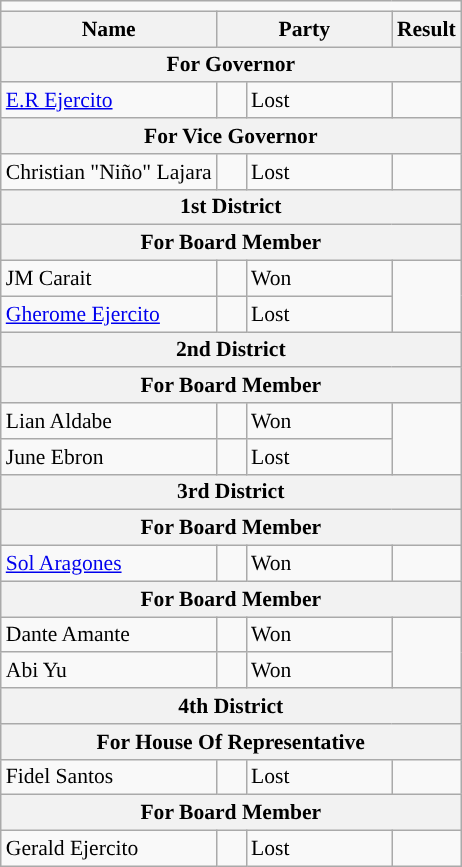<table class="wikitable" style="font-size:90%">
<tr>
<td colspan="5" style="color:inherit;background:"></td>
</tr>
<tr>
<th !width=150px>Name</th>
<th colspan=2 width=110px>Party</th>
<th>Result</th>
</tr>
<tr>
<th colspan="5">For Governor</th>
</tr>
<tr>
<td><a href='#'>E.R Ejercito</a></td>
<td></td>
<td>Lost</td>
</tr>
<tr>
<th colspan="5">For Vice Governor</th>
</tr>
<tr>
<td>Christian "Niño" Lajara</td>
<td></td>
<td>Lost</td>
</tr>
<tr>
<th colspan="5">1st District</th>
</tr>
<tr>
<th colspan="5">For Board Member</th>
</tr>
<tr>
<td>JM Carait</td>
<td></td>
<td>Won</td>
</tr>
<tr>
<td><a href='#'>Gherome Ejercito</a></td>
<td></td>
<td>Lost</td>
</tr>
<tr>
<th colspan="5">2nd District</th>
</tr>
<tr>
<th colspan="5">For Board Member</th>
</tr>
<tr>
<td>Lian Aldabe</td>
<td></td>
<td>Won</td>
</tr>
<tr>
<td>June Ebron</td>
<td></td>
<td>Lost</td>
</tr>
<tr>
<th colspan="5">3rd District</th>
</tr>
<tr>
<th colspan="5">For Board Member</th>
</tr>
<tr>
<td><a href='#'>Sol Aragones</a></td>
<td></td>
<td>Won</td>
</tr>
<tr>
<th colspan="5">For Board Member</th>
</tr>
<tr>
<td>Dante Amante</td>
<td></td>
<td>Won</td>
</tr>
<tr>
<td>Abi Yu</td>
<td></td>
<td>Won</td>
</tr>
<tr>
<th colspan="5">4th District</th>
</tr>
<tr>
<th colspan="5">For House Of Representative</th>
</tr>
<tr>
<td>Fidel Santos</td>
<td></td>
<td>Lost</td>
</tr>
<tr>
<th colspan="5">For Board Member</th>
</tr>
<tr>
<td>Gerald Ejercito</td>
<td></td>
<td>Lost</td>
</tr>
</table>
